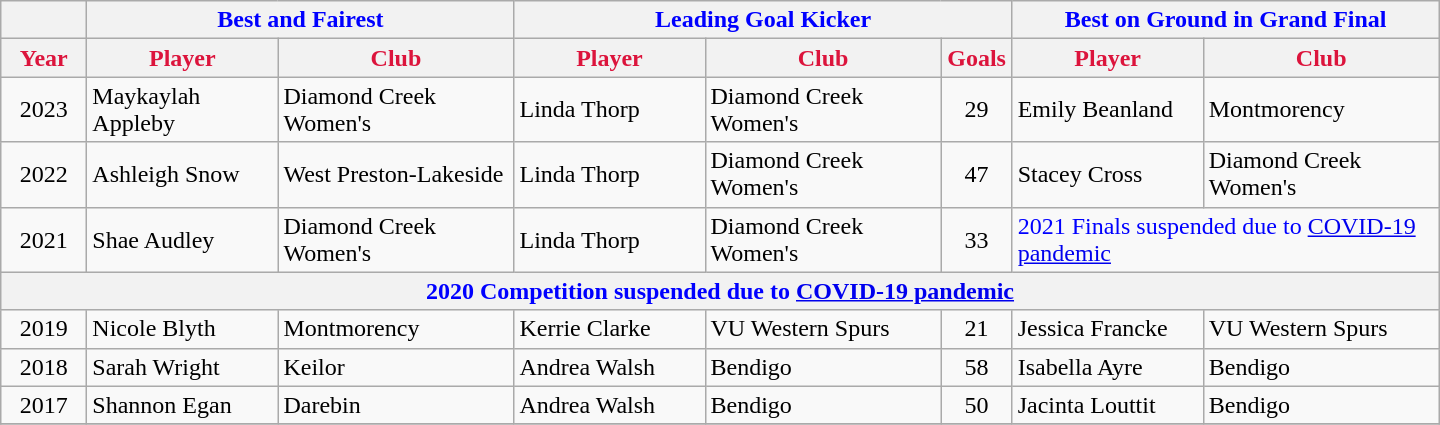<table class="wikitable">
<tr>
<th style="color:blue"></th>
<th style="color:blue" colspan="2">Best and Fairest</th>
<th style="color:blue" colspan="3">Leading Goal Kicker</th>
<th style="color:blue" colspan="2">Best on Ground in Grand Final</th>
</tr>
<tr>
<th style="color:crimson; width:50px;">Year</th>
<th style="color:crimson; width:120px;">Player</th>
<th style="color:crimson; width:150px;">Club</th>
<th style="color:crimson; width:120px;">Player</th>
<th style="color:crimson; width:150px;">Club</th>
<th style="color:crimson; width:40px;">Goals</th>
<th style="color:crimson; width:120px;">Player</th>
<th style="color:crimson; width:150px;">Club</th>
</tr>
<tr>
<td style="text-align:center;">2023</td>
<td>Maykaylah Appleby</td>
<td>Diamond Creek Women's</td>
<td>Linda Thorp</td>
<td>Diamond Creek Women's</td>
<td style="text-align:center;">29</td>
<td>Emily Beanland</td>
<td>Montmorency</td>
</tr>
<tr>
<td style="text-align:center;">2022</td>
<td>Ashleigh Snow</td>
<td>West Preston-Lakeside</td>
<td>Linda Thorp</td>
<td>Diamond Creek Women's</td>
<td style="text-align:center;">47</td>
<td>Stacey Cross</td>
<td>Diamond Creek Women's</td>
</tr>
<tr>
<td style="text-align:center;">2021</td>
<td>Shae Audley</td>
<td>Diamond Creek Women's</td>
<td>Linda Thorp</td>
<td>Diamond Creek Women's</td>
<td style="text-align:center;">33</td>
<td style="color:blue" colspan="2">2021 Finals suspended due to <a href='#'>COVID-19 pandemic</a></td>
</tr>
<tr>
<th style="color:blue" colspan="8">2020 Competition suspended due to <a href='#'>COVID-19 pandemic</a></th>
</tr>
<tr>
<td style="text-align:center;">2019</td>
<td>Nicole Blyth</td>
<td>Montmorency</td>
<td>Kerrie Clarke</td>
<td>VU Western Spurs</td>
<td style="text-align:center;">21</td>
<td>Jessica Francke</td>
<td>VU Western Spurs</td>
</tr>
<tr>
<td style="text-align:center;">2018</td>
<td>Sarah Wright</td>
<td>Keilor</td>
<td>Andrea Walsh</td>
<td>Bendigo</td>
<td style="text-align:center;">58</td>
<td>Isabella Ayre</td>
<td>Bendigo</td>
</tr>
<tr>
<td style="text-align:center;">2017</td>
<td>Shannon Egan</td>
<td>Darebin</td>
<td>Andrea Walsh</td>
<td>Bendigo</td>
<td style="text-align:center;">50</td>
<td>Jacinta Louttit</td>
<td>Bendigo</td>
</tr>
<tr>
</tr>
</table>
